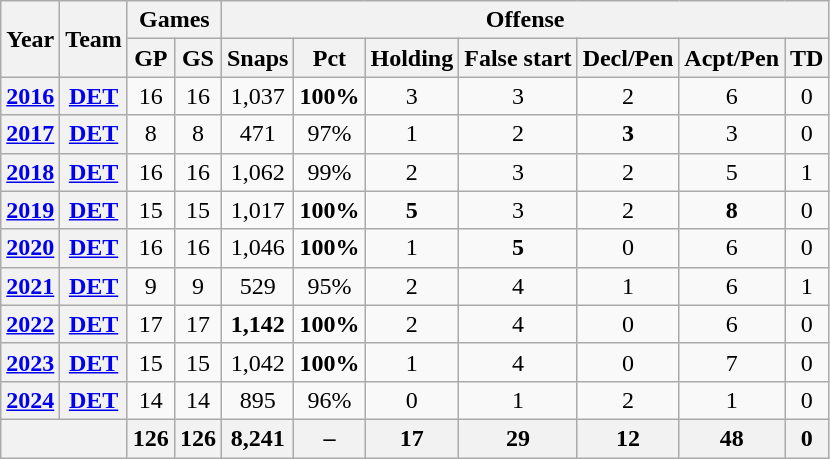<table class="wikitable" style="text-align:center;">
<tr>
<th rowspan="2">Year</th>
<th rowspan="2">Team</th>
<th colspan="2">Games</th>
<th colspan="8">Offense</th>
</tr>
<tr>
<th>GP</th>
<th>GS</th>
<th>Snaps</th>
<th>Pct</th>
<th>Holding</th>
<th>False start</th>
<th>Decl/Pen</th>
<th>Acpt/Pen</th>
<th>TD</th>
</tr>
<tr>
<th><a href='#'>2016</a></th>
<th><a href='#'>DET</a></th>
<td>16</td>
<td>16</td>
<td>1,037</td>
<td><strong>100%</strong></td>
<td>3</td>
<td>3</td>
<td>2</td>
<td>6</td>
<td>0</td>
</tr>
<tr>
<th><a href='#'>2017</a></th>
<th><a href='#'>DET</a></th>
<td>8</td>
<td>8</td>
<td>471</td>
<td>97%</td>
<td>1</td>
<td>2</td>
<td><strong>3</strong></td>
<td>3</td>
<td>0</td>
</tr>
<tr>
<th><a href='#'>2018</a></th>
<th><a href='#'>DET</a></th>
<td>16</td>
<td>16</td>
<td>1,062</td>
<td>99%</td>
<td>2</td>
<td>3</td>
<td>2</td>
<td>5</td>
<td>1</td>
</tr>
<tr>
<th><a href='#'>2019</a></th>
<th><a href='#'>DET</a></th>
<td>15</td>
<td>15</td>
<td>1,017</td>
<td><strong>100%</strong></td>
<td><strong>5</strong></td>
<td>3</td>
<td>2</td>
<td><strong>8</strong></td>
<td>0</td>
</tr>
<tr>
<th><a href='#'>2020</a></th>
<th><a href='#'>DET</a></th>
<td>16</td>
<td>16</td>
<td>1,046</td>
<td><strong>100%</strong></td>
<td>1</td>
<td><strong>5</strong></td>
<td>0</td>
<td>6</td>
<td>0</td>
</tr>
<tr>
<th><a href='#'>2021</a></th>
<th><a href='#'>DET</a></th>
<td>9</td>
<td>9</td>
<td>529</td>
<td>95%</td>
<td>2</td>
<td>4</td>
<td>1</td>
<td>6</td>
<td>1</td>
</tr>
<tr>
<th><a href='#'>2022</a></th>
<th><a href='#'>DET</a></th>
<td>17</td>
<td>17</td>
<td><strong>1,142</strong></td>
<td><strong>100%</strong></td>
<td>2</td>
<td>4</td>
<td>0</td>
<td>6</td>
<td>0</td>
</tr>
<tr>
<th><a href='#'>2023</a></th>
<th><a href='#'>DET</a></th>
<td>15</td>
<td>15</td>
<td>1,042</td>
<td><strong>100%</strong></td>
<td>1</td>
<td>4</td>
<td>0</td>
<td>7</td>
<td>0</td>
</tr>
<tr>
<th><a href='#'>2024</a></th>
<th><a href='#'>DET</a></th>
<td>14</td>
<td>14</td>
<td>895</td>
<td>96%</td>
<td>0</td>
<td>1</td>
<td>2</td>
<td>1</td>
<td>0</td>
</tr>
<tr>
<th colspan="2"></th>
<th>126</th>
<th>126</th>
<th>8,241</th>
<th>–</th>
<th>17</th>
<th>29</th>
<th>12</th>
<th>48</th>
<th>0</th>
</tr>
</table>
